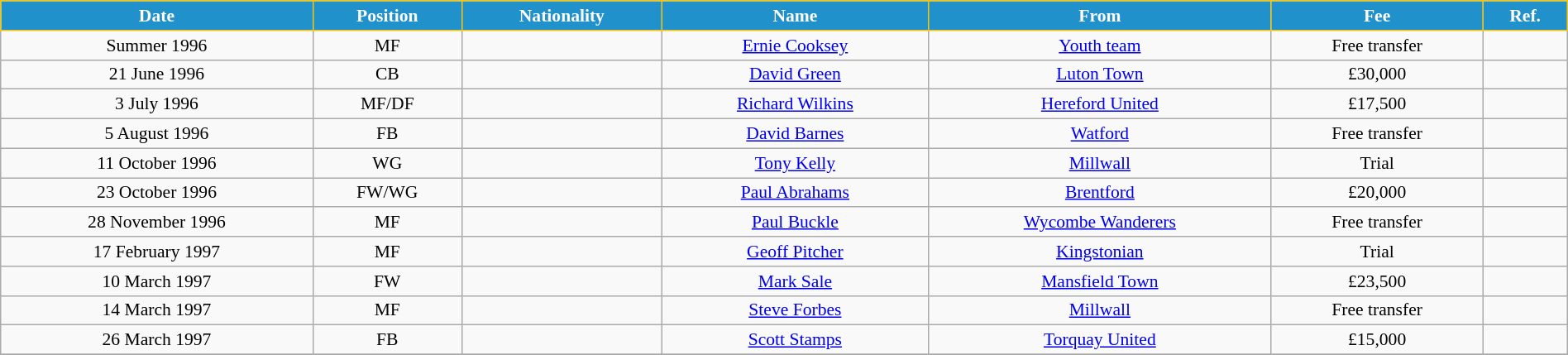<table class="wikitable" style="text-align:center; font-size:90%; width:100%;">
<tr>
<th style="background:#2191CC; color:white; border:1px solid #F7C408; text-align:center;">Date</th>
<th style="background:#2191CC; color:white; border:1px solid #F7C408; text-align:center;">Position</th>
<th style="background:#2191CC; color:white; border:1px solid #F7C408; text-align:center;">Nationality</th>
<th style="background:#2191CC; color:white; border:1px solid #F7C408; text-align:center;">Name</th>
<th style="background:#2191CC; color:white; border:1px solid #F7C408; text-align:center;">From</th>
<th style="background:#2191CC; color:white; border:1px solid #F7C408; text-align:center;">Fee</th>
<th style="background:#2191CC; color:white; border:1px solid #F7C408; text-align:center;">Ref.</th>
</tr>
<tr>
<td>Summer 1996</td>
<td>MF</td>
<td></td>
<td><a href='#'>Ernie Cooksey</a></td>
<td><a href='#'>Youth team</a></td>
<td>Free transfer</td>
<td></td>
</tr>
<tr>
<td>21 June 1996</td>
<td>CB</td>
<td></td>
<td><a href='#'>David Green</a></td>
<td> <a href='#'>Luton Town</a></td>
<td>£30,000</td>
<td></td>
</tr>
<tr>
<td>3 July 1996</td>
<td>MF/DF</td>
<td></td>
<td><a href='#'>Richard Wilkins</a></td>
<td> <a href='#'>Hereford United</a></td>
<td>£17,500</td>
<td></td>
</tr>
<tr>
<td>5 August 1996</td>
<td>FB</td>
<td></td>
<td><a href='#'>David Barnes</a></td>
<td> <a href='#'>Watford</a></td>
<td>Free transfer</td>
<td></td>
</tr>
<tr>
<td>11 October 1996</td>
<td>WG</td>
<td></td>
<td><a href='#'>Tony Kelly</a></td>
<td> <a href='#'>Millwall</a></td>
<td>Trial</td>
<td></td>
</tr>
<tr>
<td>23 October 1996</td>
<td>FW/WG</td>
<td></td>
<td><a href='#'>Paul Abrahams</a></td>
<td> <a href='#'>Brentford</a></td>
<td>£20,000</td>
<td></td>
</tr>
<tr>
<td>28 November 1996</td>
<td>MF</td>
<td></td>
<td><a href='#'>Paul Buckle</a></td>
<td> <a href='#'>Wycombe Wanderers</a></td>
<td>Free transfer</td>
<td></td>
</tr>
<tr>
<td>17 February 1997</td>
<td>MF</td>
<td></td>
<td><a href='#'>Geoff Pitcher</a></td>
<td> <a href='#'>Kingstonian</a></td>
<td>Trial</td>
<td></td>
</tr>
<tr>
<td>10 March 1997</td>
<td>FW</td>
<td></td>
<td><a href='#'>Mark Sale</a></td>
<td> <a href='#'>Mansfield Town</a></td>
<td>£23,500</td>
<td></td>
</tr>
<tr>
<td>14 March 1997</td>
<td>MF</td>
<td></td>
<td><a href='#'>Steve Forbes</a></td>
<td> <a href='#'>Millwall</a></td>
<td>Free transfer</td>
<td></td>
</tr>
<tr>
<td>26 March 1997</td>
<td>FB</td>
<td></td>
<td><a href='#'>Scott Stamps</a></td>
<td> <a href='#'>Torquay United</a></td>
<td>£15,000</td>
<td></td>
</tr>
<tr>
</tr>
</table>
